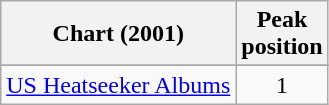<table class="wikitable sortable plainrowheaders" style="text-align:center">
<tr>
<th scope="col">Chart (2001)</th>
<th scope="col">Peak<br> position</th>
</tr>
<tr>
</tr>
<tr>
</tr>
<tr>
</tr>
<tr>
<td><a href='#'>US Heatseeker Albums</a></td>
<td>1</td>
</tr>
</table>
